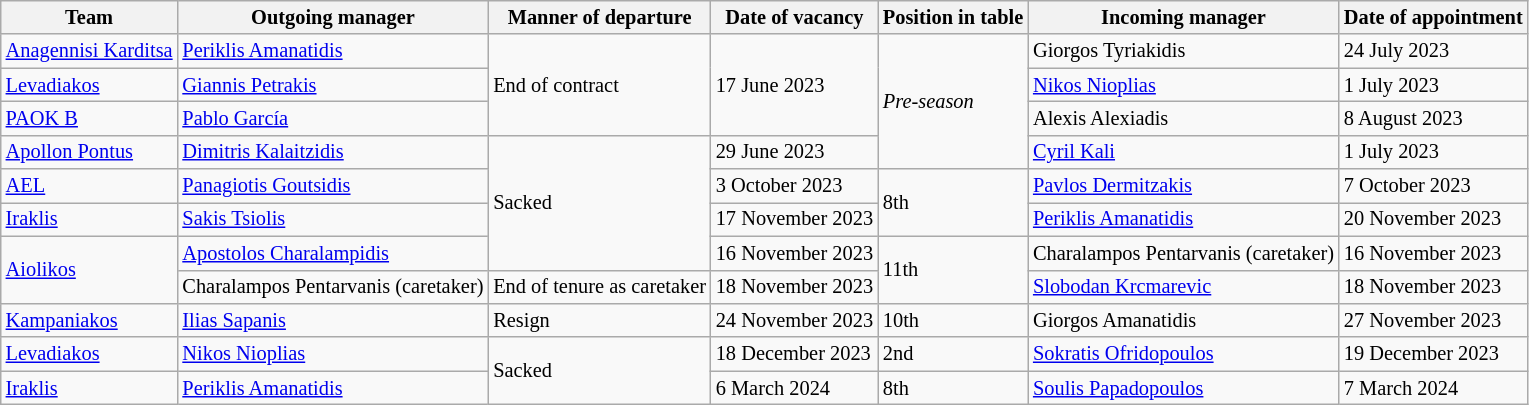<table class="wikitable" style="font-size: 85%">
<tr>
<th>Team</th>
<th>Outgoing manager</th>
<th>Manner of departure</th>
<th>Date of vacancy</th>
<th>Position in table</th>
<th>Incoming manager</th>
<th>Date of appointment</th>
</tr>
<tr>
<td><a href='#'>Anagennisi Karditsa</a></td>
<td> <a href='#'>Periklis Amanatidis</a></td>
<td rowspan="3">End of contract</td>
<td rowspan="3">17 June 2023</td>
<td rowspan="4"><em>Pre-season</em></td>
<td> Giorgos Tyriakidis</td>
<td>24 July 2023</td>
</tr>
<tr>
<td><a href='#'>Levadiakos</a></td>
<td> <a href='#'>Giannis Petrakis</a></td>
<td> <a href='#'>Nikos Nioplias</a></td>
<td>1 July 2023</td>
</tr>
<tr>
<td><a href='#'>PAOK B</a></td>
<td> <a href='#'>Pablo García</a></td>
<td> Alexis Alexiadis</td>
<td>8 August 2023</td>
</tr>
<tr>
<td><a href='#'>Apollon Pontus</a></td>
<td> <a href='#'>Dimitris Kalaitzidis</a></td>
<td rowspan="4">Sacked</td>
<td>29 June 2023</td>
<td> <a href='#'>Cyril Kali</a></td>
<td>1 July 2023</td>
</tr>
<tr>
<td><a href='#'>AEL</a></td>
<td> <a href='#'>Panagiotis Goutsidis</a></td>
<td>3 October 2023</td>
<td rowspan="2">8th</td>
<td> <a href='#'>Pavlos Dermitzakis</a></td>
<td>7 October 2023</td>
</tr>
<tr>
<td><a href='#'>Iraklis</a></td>
<td> <a href='#'>Sakis Tsiolis</a></td>
<td>17 Νovember 2023</td>
<td> <a href='#'>Periklis Amanatidis</a></td>
<td>20 Νοvember 2023</td>
</tr>
<tr>
<td rowspan="2"><a href='#'>Aiolikos</a></td>
<td> <a href='#'>Apostolos Charalampidis</a></td>
<td>16 November 2023</td>
<td rowspan="2">11th</td>
<td> Charalampos Pentarvanis (caretaker)</td>
<td>16 November 2023</td>
</tr>
<tr>
<td> Charalampos Pentarvanis (caretaker)</td>
<td>End of tenure as caretaker</td>
<td>18 November 2023</td>
<td> <a href='#'>Slobodan Krcmarevic</a></td>
<td>18 November 2023</td>
</tr>
<tr>
<td><a href='#'>Kampaniakos</a></td>
<td> <a href='#'>Ilias Sapanis</a></td>
<td rowspan="1">Resign</td>
<td>24 November 2023</td>
<td>10th</td>
<td> Giorgos Amanatidis</td>
<td>27 November 2023</td>
</tr>
<tr>
<td><a href='#'>Levadiakos</a></td>
<td> <a href='#'>Nikos Nioplias</a></td>
<td rowspan="2">Sacked</td>
<td>18 December 2023</td>
<td>2nd</td>
<td> <a href='#'>Sokratis Ofridopoulos</a></td>
<td>19 December 2023</td>
</tr>
<tr>
<td><a href='#'>Iraklis</a></td>
<td> <a href='#'>Periklis Amanatidis</a></td>
<td>6 March 2024</td>
<td>8th</td>
<td> <a href='#'>Soulis Papadopoulos</a></td>
<td>7 March 2024</td>
</tr>
</table>
